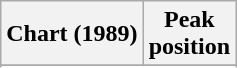<table class="wikitable sortable plainrowheaders" style="text-align:center">
<tr>
<th scope="col">Chart (1989)</th>
<th scope="col">Peak<br>position</th>
</tr>
<tr>
</tr>
<tr>
</tr>
</table>
